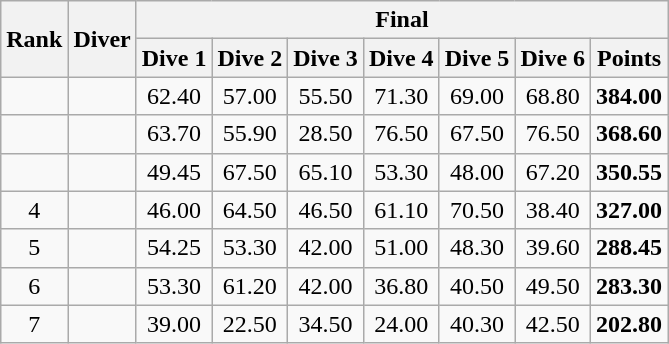<table class="wikitable sortable"  style="text-align:center">
<tr>
<th rowspan="2" data-sort-type=number>Rank</th>
<th rowspan="2">Diver</th>
<th colspan="7">Final</th>
</tr>
<tr>
<th>Dive 1</th>
<th>Dive 2</th>
<th>Dive 3</th>
<th>Dive 4</th>
<th>Dive 5</th>
<th>Dive 6</th>
<th>Points</th>
</tr>
<tr>
<td></td>
<td align="left"></td>
<td>62.40</td>
<td>57.00</td>
<td>55.50</td>
<td>71.30</td>
<td>69.00</td>
<td>68.80</td>
<td><strong>384.00</strong></td>
</tr>
<tr>
<td></td>
<td align="left"></td>
<td>63.70</td>
<td>55.90</td>
<td>28.50</td>
<td>76.50</td>
<td>67.50</td>
<td>76.50</td>
<td><strong>368.60</strong></td>
</tr>
<tr>
<td></td>
<td align="left"></td>
<td>49.45</td>
<td>67.50</td>
<td>65.10</td>
<td>53.30</td>
<td>48.00</td>
<td>67.20</td>
<td><strong>350.55</strong></td>
</tr>
<tr>
<td>4</td>
<td align="left"></td>
<td>46.00</td>
<td>64.50</td>
<td>46.50</td>
<td>61.10</td>
<td>70.50</td>
<td>38.40</td>
<td><strong>327.00</strong></td>
</tr>
<tr>
<td>5</td>
<td align="left"></td>
<td>54.25</td>
<td>53.30</td>
<td>42.00</td>
<td>51.00</td>
<td>48.30</td>
<td>39.60</td>
<td><strong>288.45</strong></td>
</tr>
<tr>
<td>6</td>
<td align="left"></td>
<td>53.30</td>
<td>61.20</td>
<td>42.00</td>
<td>36.80</td>
<td>40.50</td>
<td>49.50</td>
<td><strong>283.30</strong></td>
</tr>
<tr>
<td>7</td>
<td align="left"></td>
<td>39.00</td>
<td>22.50</td>
<td>34.50</td>
<td>24.00</td>
<td>40.30</td>
<td>42.50</td>
<td><strong>202.80</strong></td>
</tr>
</table>
